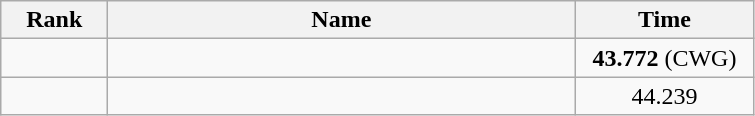<table class="wikitable" style="text-align:center;">
<tr>
<th style="width:4em">Rank</th>
<th style="width:19em">Name</th>
<th style="width:7em">Time</th>
</tr>
<tr>
<td></td>
<td align=left><strong></strong></td>
<td><strong>43.772</strong> (CWG)</td>
</tr>
<tr>
<td></td>
<td align=left></td>
<td>44.239</td>
</tr>
</table>
